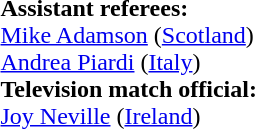<table style="width:100%">
<tr>
<td><br><strong>Assistant referees:</strong>
<br><a href='#'>Mike Adamson</a> (<a href='#'>Scotland</a>)
<br><a href='#'>Andrea Piardi</a> (<a href='#'>Italy</a>)
<br><strong>Television match official:</strong>
<br><a href='#'>Joy Neville</a> (<a href='#'>Ireland</a>)</td>
</tr>
</table>
